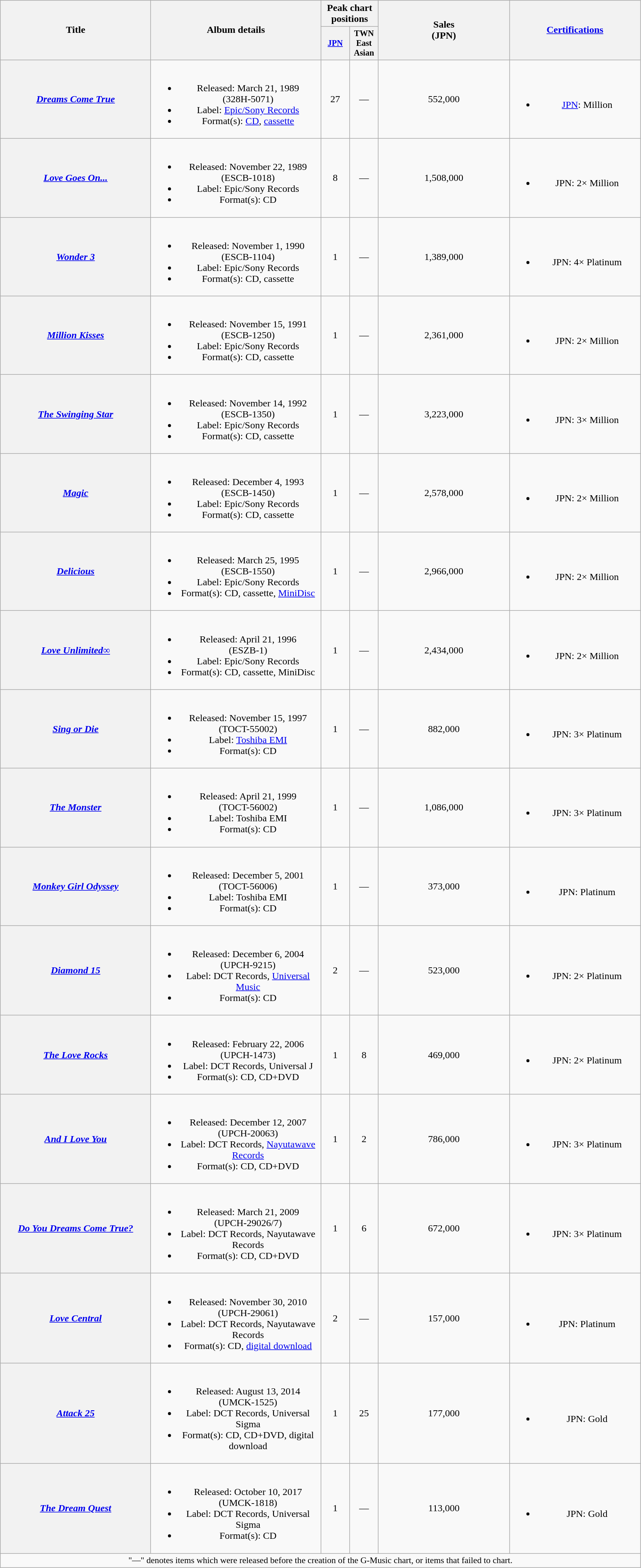<table class="wikitable plainrowheaders" style="text-align:center;" border="1">
<tr>
<th scope="col" rowspan="2" style="width:15em;">Title</th>
<th scope="col" rowspan="2" style="width:17em;">Album details</th>
<th colspan="2">Peak chart positions</th>
<th scope="col" rowspan="2" style="width:13em;">Sales<br>(JPN)<br></th>
<th scope="col" rowspan="2" style="width:13em;"><a href='#'>Certifications</a></th>
</tr>
<tr>
<th style="width:3em;font-size:85%"><a href='#'>JPN</a><br></th>
<th style="width:3em;font-size:85%">TWN East Asian<br></th>
</tr>
<tr>
<th scope="row"><em><a href='#'>Dreams Come True</a></em></th>
<td><br><ul><li>Released: March 21, 1989<br><span>(328H-5071)</span></li><li>Label: <a href='#'>Epic/Sony Records</a></li><li>Format(s): <a href='#'>CD</a>, <a href='#'>cassette</a></li></ul></td>
<td>27</td>
<td>—</td>
<td>552,000</td>
<td><br><ul><li><a href='#'>JPN</a>: Million</li></ul></td>
</tr>
<tr>
<th scope="row"><em><a href='#'>Love Goes On...</a></em></th>
<td><br><ul><li>Released: November 22, 1989<br><span>(ESCB-1018)</span></li><li>Label: Epic/Sony Records</li><li>Format(s): CD</li></ul></td>
<td>8</td>
<td>—</td>
<td>1,508,000</td>
<td><br><ul><li>JPN: 2× Million</li></ul></td>
</tr>
<tr>
<th scope="row"><em><a href='#'>Wonder 3</a></em></th>
<td><br><ul><li>Released: November 1, 1990<br><span>(ESCB-1104)</span></li><li>Label: Epic/Sony Records</li><li>Format(s): CD, cassette</li></ul></td>
<td>1</td>
<td>—</td>
<td>1,389,000</td>
<td><br><ul><li>JPN: 4× Platinum</li></ul></td>
</tr>
<tr>
<th scope="row"><em><a href='#'>Million Kisses</a></em></th>
<td><br><ul><li>Released: November 15, 1991<br><span>(ESCB-1250)</span></li><li>Label: Epic/Sony Records</li><li>Format(s): CD, cassette</li></ul></td>
<td>1</td>
<td>—</td>
<td>2,361,000</td>
<td><br><ul><li>JPN: 2× Million</li></ul></td>
</tr>
<tr>
<th scope="row"><em><a href='#'>The Swinging Star</a></em></th>
<td><br><ul><li>Released: November 14, 1992<br><span>(ESCB-1350)</span></li><li>Label: Epic/Sony Records</li><li>Format(s): CD, cassette</li></ul></td>
<td>1</td>
<td>—</td>
<td>3,223,000</td>
<td><br><ul><li>JPN: 3× Million</li></ul></td>
</tr>
<tr>
<th scope="row"><em><a href='#'>Magic</a></em></th>
<td><br><ul><li>Released: December 4, 1993<br><span>(ESCB-1450)</span></li><li>Label: Epic/Sony Records</li><li>Format(s): CD, cassette</li></ul></td>
<td>1</td>
<td>—</td>
<td>2,578,000</td>
<td><br><ul><li>JPN: 2× Million</li></ul></td>
</tr>
<tr>
<th scope="row"><em><a href='#'>Delicious</a></em></th>
<td><br><ul><li>Released: March 25, 1995<br><span>(ESCB-1550)</span></li><li>Label: Epic/Sony Records</li><li>Format(s): CD, cassette, <a href='#'>MiniDisc</a></li></ul></td>
<td>1</td>
<td>—</td>
<td>2,966,000</td>
<td><br><ul><li>JPN: 2× Million</li></ul></td>
</tr>
<tr>
<th scope="row"><em><a href='#'>Love Unlimited∞</a></em></th>
<td><br><ul><li>Released: April 21, 1996<br><span>(ESZB-1)</span></li><li>Label: Epic/Sony Records</li><li>Format(s): CD, cassette, MiniDisc</li></ul></td>
<td>1</td>
<td>—</td>
<td>2,434,000</td>
<td><br><ul><li>JPN: 2× Million</li></ul></td>
</tr>
<tr>
<th scope="row"><em><a href='#'>Sing or Die</a></em></th>
<td><br><ul><li>Released: November 15, 1997<br><span>(TOCT-55002)</span></li><li>Label: <a href='#'>Toshiba EMI</a></li><li>Format(s): CD</li></ul></td>
<td>1</td>
<td>—</td>
<td>882,000</td>
<td><br><ul><li>JPN: 3× Platinum</li></ul></td>
</tr>
<tr>
<th scope="row"><em><a href='#'>The Monster</a></em></th>
<td><br><ul><li>Released: April 21, 1999<br><span>(TOCT-56002)</span></li><li>Label: Toshiba EMI</li><li>Format(s): CD</li></ul></td>
<td>1</td>
<td>—</td>
<td>1,086,000</td>
<td><br><ul><li>JPN: 3× Platinum</li></ul></td>
</tr>
<tr>
<th scope="row"><em><a href='#'>Monkey Girl Odyssey</a></em></th>
<td><br><ul><li>Released: December 5, 2001<br><span>(TOCT-56006)</span></li><li>Label: Toshiba EMI</li><li>Format(s): CD</li></ul></td>
<td>1</td>
<td>—</td>
<td>373,000</td>
<td><br><ul><li>JPN: Platinum</li></ul></td>
</tr>
<tr>
<th scope="row"><em><a href='#'>Diamond 15</a></em></th>
<td><br><ul><li>Released: December 6, 2004<br><span>(UPCH-9215)</span></li><li>Label: DCT Records, <a href='#'>Universal Music</a></li><li>Format(s): CD</li></ul></td>
<td>2</td>
<td>—</td>
<td>523,000</td>
<td><br><ul><li>JPN: 2× Platinum</li></ul></td>
</tr>
<tr>
<th scope="row"><em><a href='#'>The Love Rocks</a></em></th>
<td><br><ul><li>Released: February 22, 2006<br><span>(UPCH-1473)</span></li><li>Label: DCT Records, Universal J</li><li>Format(s): CD, CD+DVD</li></ul></td>
<td>1</td>
<td>8</td>
<td>469,000</td>
<td><br><ul><li>JPN: 2× Platinum</li></ul></td>
</tr>
<tr>
<th scope="row"><em><a href='#'>And I Love You</a></em></th>
<td><br><ul><li>Released: December 12, 2007<br><span>(UPCH-20063)</span></li><li>Label: DCT Records, <a href='#'>Nayutawave Records</a></li><li>Format(s): CD, CD+DVD</li></ul></td>
<td>1</td>
<td>2</td>
<td>786,000</td>
<td><br><ul><li>JPN: 3× Platinum</li></ul></td>
</tr>
<tr>
<th scope="row"><em><a href='#'>Do You Dreams Come True?</a></em></th>
<td><br><ul><li>Released: March 21, 2009<br><span>(UPCH-29026/7)</span></li><li>Label: DCT Records, Nayutawave Records</li><li>Format(s): CD, CD+DVD</li></ul></td>
<td>1</td>
<td>6</td>
<td>672,000</td>
<td><br><ul><li>JPN: 3× Platinum</li></ul></td>
</tr>
<tr>
<th scope="row"><em><a href='#'>Love Central</a></em></th>
<td><br><ul><li>Released: November 30, 2010<br><span>(UPCH-29061)</span></li><li>Label: DCT Records, Nayutawave Records</li><li>Format(s): CD, <a href='#'>digital download</a></li></ul></td>
<td>2</td>
<td>—</td>
<td>157,000</td>
<td><br><ul><li>JPN: Platinum</li></ul></td>
</tr>
<tr>
<th scope="row"><em><a href='#'>Attack 25</a></em></th>
<td><br><ul><li>Released: August 13, 2014<br><span>(UMCK-1525)</span></li><li>Label: DCT Records, Universal Sigma</li><li>Format(s): CD, CD+DVD, digital download</li></ul></td>
<td>1</td>
<td>25</td>
<td>177,000</td>
<td><br><ul><li>JPN: Gold</li></ul></td>
</tr>
<tr>
<th scope="row"><em><a href='#'>The Dream Quest</a></em></th>
<td><br><ul><li>Released: October 10, 2017<br><span>(UMCK-1818)</span></li><li>Label: DCT Records, Universal Sigma</li><li>Format(s): CD</li></ul></td>
<td>1</td>
<td>—</td>
<td>113,000</td>
<td><br><ul><li>JPN: Gold</li></ul></td>
</tr>
<tr>
<td colspan="6" align="center" style="font-size:90%;">"—" denotes items which were released before the creation of the G-Music chart, or items that failed to chart.</td>
</tr>
</table>
